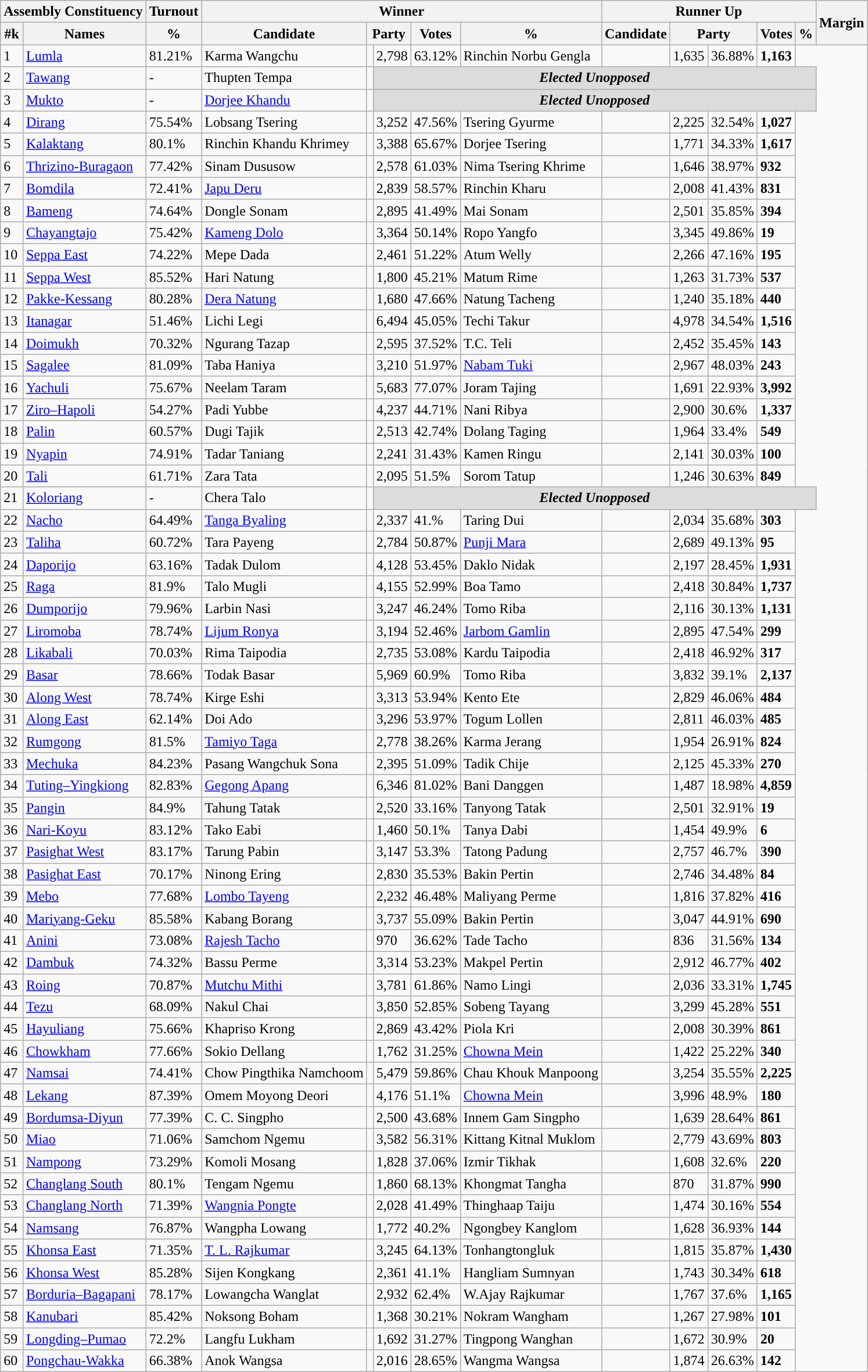<table class="wikitable sortable">
<tr>
<th colspan="2">Assembly Constituency</th>
<th>Turnout</th>
<th colspan="5">Winner</th>
<th colspan="5">Runner Up</th>
<th rowspan="2" data-sort-type=number>Margin</th>
</tr>
<tr>
<th>#k</th>
<th>Names</th>
<th>%</th>
<th>Candidate</th>
<th colspan="2">Party</th>
<th data-sort-type=number>Votes</th>
<th>%</th>
<th>Candidate</th>
<th colspan="2">Party</th>
<th data-sort-type=number>Votes</th>
<th>%</th>
</tr>
<tr>
<td>1</td>
<td><a href='#'>Lumla</a></td>
<td>81.21%</td>
<td>Karma Wangchu</td>
<td></td>
<td>2,798</td>
<td>63.12%</td>
<td>Rinchin Norbu Gengla</td>
<td></td>
<td>1,635</td>
<td>36.88%</td>
<td style="background:"><span><strong>1,163</strong></span></td>
</tr>
<tr>
<td>2</td>
<td><a href='#'>Tawang</a></td>
<td>-</td>
<td>Thupten Tempa</td>
<td></td>
<td colspan=8 style="background:#dcdcdc; text-align:center;"><b><em>Elected Unopposed</em></b></td>
</tr>
<tr>
<td>3</td>
<td><a href='#'>Mukto</a></td>
<td>-</td>
<td><a href='#'>Dorjee Khandu</a></td>
<td></td>
<td colspan=8 style="background:#dcdcdc; text-align:center;"><b><em>Elected Unopposed</em></b></td>
</tr>
<tr>
<td>4</td>
<td><a href='#'>Dirang</a></td>
<td>75.54%</td>
<td>Lobsang Tsering</td>
<td></td>
<td>3,252</td>
<td>47.56%</td>
<td>Tsering Gyurme</td>
<td></td>
<td>2,225</td>
<td>32.54%</td>
<td style="background:"><span><strong>1,027</strong></span></td>
</tr>
<tr>
<td>5</td>
<td><a href='#'>Kalaktang</a></td>
<td>80.1%</td>
<td>Rinchin Khandu Khrimey</td>
<td></td>
<td>3,388</td>
<td>65.67%</td>
<td>Dorjee Tsering</td>
<td></td>
<td>1,771</td>
<td>34.33%</td>
<td style="background:"><span><strong>1,617</strong></span></td>
</tr>
<tr>
<td>6</td>
<td><a href='#'>Thrizino-Buragaon</a></td>
<td>77.42%</td>
<td>Sinam Dususow</td>
<td></td>
<td>2,578</td>
<td>61.03%</td>
<td>Nima Tsering Khrime</td>
<td></td>
<td>1,646</td>
<td>38.97%</td>
<td style="background:"><span><strong>932</strong></span></td>
</tr>
<tr>
<td>7</td>
<td><a href='#'>Bomdila</a></td>
<td>72.41%</td>
<td><a href='#'>Japu Deru</a></td>
<td></td>
<td>2,839</td>
<td>58.57%</td>
<td>Rinchin Kharu</td>
<td></td>
<td>2,008</td>
<td>41.43%</td>
<td style="background:"><span><strong>831</strong></span></td>
</tr>
<tr>
<td>8</td>
<td><a href='#'>Bameng</a></td>
<td>74.64%</td>
<td>Dongle Sonam</td>
<td></td>
<td>2,895</td>
<td>41.49%</td>
<td>Mai Sonam</td>
<td></td>
<td>2,501</td>
<td>35.85%</td>
<td style="background:"><span><strong>394</strong></span></td>
</tr>
<tr>
<td>9</td>
<td><a href='#'>Chayangtajo</a></td>
<td>75.42%</td>
<td><a href='#'>Kameng Dolo</a></td>
<td></td>
<td>3,364</td>
<td>50.14%</td>
<td>Ropo Yangfo</td>
<td></td>
<td>3,345</td>
<td>49.86%</td>
<td style="background:"><span><strong>19</strong></span></td>
</tr>
<tr>
<td>10</td>
<td><a href='#'>Seppa East</a></td>
<td>74.22%</td>
<td>Mepe Dada</td>
<td></td>
<td>2,461</td>
<td>51.22%</td>
<td>Atum Welly</td>
<td></td>
<td>2,266</td>
<td>47.16%</td>
<td style="background:"><span><strong>195</strong></span></td>
</tr>
<tr>
<td>11</td>
<td><a href='#'>Seppa West</a></td>
<td>85.52%</td>
<td>Hari Natung</td>
<td></td>
<td>1,800</td>
<td>45.21%</td>
<td>Matum Rime</td>
<td></td>
<td>1,263</td>
<td>31.73%</td>
<td style="background:"><span><strong>537</strong></span></td>
</tr>
<tr>
<td>12</td>
<td><a href='#'>Pakke-Kessang</a></td>
<td>80.28%</td>
<td><a href='#'>Dera Natung</a></td>
<td></td>
<td>1,680</td>
<td>47.66%</td>
<td>Natung Tacheng</td>
<td></td>
<td>1,240</td>
<td>35.18%</td>
<td style="background:"><span><strong>440</strong></span></td>
</tr>
<tr>
<td>13</td>
<td><a href='#'>Itanagar</a></td>
<td>51.46%</td>
<td>Lichi Legi</td>
<td></td>
<td>6,494</td>
<td>45.05%</td>
<td>Techi Takur</td>
<td></td>
<td>4,978</td>
<td>34.54%</td>
<td style="background:"><span><strong>1,516</strong></span></td>
</tr>
<tr>
<td>14</td>
<td><a href='#'>Doimukh</a></td>
<td>70.32%</td>
<td>Ngurang Tazap</td>
<td></td>
<td>2,595</td>
<td>37.52%</td>
<td>T.C. Teli</td>
<td></td>
<td>2,452</td>
<td>35.45%</td>
<td style="background:"><span><strong>143</strong></span></td>
</tr>
<tr>
<td>15</td>
<td><a href='#'>Sagalee</a></td>
<td>81.09%</td>
<td>Taba Haniya</td>
<td></td>
<td>3,210</td>
<td>51.97%</td>
<td><a href='#'>Nabam Tuki</a></td>
<td></td>
<td>2,967</td>
<td>48.03%</td>
<td style="background:"><span><strong>243</strong></span></td>
</tr>
<tr>
<td>16</td>
<td><a href='#'>Yachuli</a></td>
<td>75.67%</td>
<td>Neelam Taram</td>
<td></td>
<td>5,683</td>
<td>77.07%</td>
<td>Joram Tajing</td>
<td></td>
<td>1,691</td>
<td>22.93%</td>
<td style="background:"><span><strong>3,992</strong></span></td>
</tr>
<tr>
<td>17</td>
<td><a href='#'>Ziro–Hapoli</a></td>
<td>54.27%</td>
<td>Padi Yubbe</td>
<td></td>
<td>4,237</td>
<td>44.71%</td>
<td>Nani Ribya</td>
<td></td>
<td>2,900</td>
<td>30.6%</td>
<td style="background:"><span><strong>1,337</strong></span></td>
</tr>
<tr>
<td>18</td>
<td><a href='#'>Palin</a></td>
<td>60.57%</td>
<td>Dugi Tajik</td>
<td></td>
<td>2,513</td>
<td>42.74%</td>
<td>Dolang Taging</td>
<td></td>
<td>1,964</td>
<td>33.4%</td>
<td style="background:"><span><strong>549</strong></span></td>
</tr>
<tr>
<td>19</td>
<td><a href='#'>Nyapin</a></td>
<td>74.91%</td>
<td>Tadar Taniang</td>
<td></td>
<td>2,241</td>
<td>31.43%</td>
<td>Kamen Ringu</td>
<td></td>
<td>2,141</td>
<td>30.03%</td>
<td style="background:"><span><strong>100</strong></span></td>
</tr>
<tr>
<td>20</td>
<td><a href='#'>Tali</a></td>
<td>61.71%</td>
<td>Zara Tata</td>
<td></td>
<td>2,095</td>
<td>51.5%</td>
<td>Sorom Tatup</td>
<td></td>
<td>1,246</td>
<td>30.63%</td>
<td style="background:"><span><strong>849</strong></span></td>
</tr>
<tr>
<td>21</td>
<td><a href='#'>Koloriang</a></td>
<td>-</td>
<td>Chera Talo</td>
<td></td>
<td colspan=8 style="background:#dcdcdc; text-align:center;"><b><em>Elected Unopposed</em></b></td>
</tr>
<tr>
<td>22</td>
<td><a href='#'>Nacho</a></td>
<td>64.49%</td>
<td><a href='#'>Tanga Byaling</a></td>
<td></td>
<td>2,337</td>
<td>41.%</td>
<td>Taring Dui</td>
<td></td>
<td>2,034</td>
<td>35.68%</td>
<td style="background:"><span><strong>303</strong></span></td>
</tr>
<tr>
<td>23</td>
<td><a href='#'>Taliha</a></td>
<td>60.72%</td>
<td>Tara Payeng</td>
<td></td>
<td>2,784</td>
<td>50.87%</td>
<td><a href='#'>Punji Mara</a></td>
<td></td>
<td>2,689</td>
<td>49.13%</td>
<td style="background:"><span><strong>95</strong></span></td>
</tr>
<tr>
<td>24</td>
<td><a href='#'>Daporijo</a></td>
<td>63.16%</td>
<td>Tadak Dulom</td>
<td></td>
<td>4,128</td>
<td>53.45%</td>
<td>Daklo Nidak</td>
<td></td>
<td>2,197</td>
<td>28.45%</td>
<td style="background:"><span><strong>1,931</strong></span></td>
</tr>
<tr>
<td>25</td>
<td><a href='#'>Raga</a></td>
<td>81.9%</td>
<td>Talo Mugli</td>
<td></td>
<td>4,155</td>
<td>52.99%</td>
<td>Boa Tamo</td>
<td></td>
<td>2,418</td>
<td>30.84%</td>
<td style="background:"><span><strong>1,737</strong></span></td>
</tr>
<tr>
<td>26</td>
<td><a href='#'>Dumporijo</a></td>
<td>79.96%</td>
<td>Larbin Nasi</td>
<td></td>
<td>3,247</td>
<td>46.24%</td>
<td>Tomo Riba</td>
<td></td>
<td>2,116</td>
<td>30.13%</td>
<td style="background:"><span><strong>1,131</strong></span></td>
</tr>
<tr>
<td>27</td>
<td><a href='#'>Liromoba</a></td>
<td>78.74%</td>
<td><a href='#'>Lijum Ronya</a></td>
<td></td>
<td>3,194</td>
<td>52.46%</td>
<td><a href='#'>Jarbom Gamlin</a></td>
<td></td>
<td>2,895</td>
<td>47.54%</td>
<td style="background:"><span><strong>299</strong></span></td>
</tr>
<tr>
<td>28</td>
<td><a href='#'>Likabali</a></td>
<td>70.03%</td>
<td>Rima Taipodia</td>
<td></td>
<td>2,735</td>
<td>53.08%</td>
<td>Kardu Taipodia</td>
<td></td>
<td>2,418</td>
<td>46.92%</td>
<td style="background:"><span><strong>317</strong></span></td>
</tr>
<tr>
<td>29</td>
<td><a href='#'>Basar</a></td>
<td>78.66%</td>
<td>Todak Basar</td>
<td></td>
<td>5,969</td>
<td>60.9%</td>
<td>Tomo Riba</td>
<td></td>
<td>3,832</td>
<td>39.1%</td>
<td style="background:"><span><strong>2,137</strong></span></td>
</tr>
<tr>
<td>30</td>
<td><a href='#'>Along West</a></td>
<td>78.74%</td>
<td>Kirge Eshi</td>
<td></td>
<td>3,313</td>
<td>53.94%</td>
<td>Kento Ete</td>
<td></td>
<td>2,829</td>
<td>46.06%</td>
<td style="background:"><span><strong>484</strong></span></td>
</tr>
<tr>
<td>31</td>
<td><a href='#'>Along East</a></td>
<td>62.14%</td>
<td>Doi Ado</td>
<td></td>
<td>3,296</td>
<td>53.97%</td>
<td>Togum Lollen</td>
<td></td>
<td>2,811</td>
<td>46.03%</td>
<td style="background:"><span><strong>485</strong></span></td>
</tr>
<tr>
<td>32</td>
<td><a href='#'>Rumgong</a></td>
<td>81.5%</td>
<td><a href='#'>Tamiyo Taga</a></td>
<td></td>
<td>2,778</td>
<td>38.26%</td>
<td>Karma Jerang</td>
<td></td>
<td>1,954</td>
<td>26.91%</td>
<td style="background:"><span><strong>824</strong></span></td>
</tr>
<tr>
<td>33</td>
<td><a href='#'>Mechuka</a></td>
<td>84.23%</td>
<td>Pasang Wangchuk Sona</td>
<td></td>
<td>2,395</td>
<td>51.09%</td>
<td>Tadik Chije</td>
<td></td>
<td>2,125</td>
<td>45.33%</td>
<td style="background:"><span><strong>270</strong></span></td>
</tr>
<tr>
<td>34</td>
<td><a href='#'>Tuting–Yingkiong</a></td>
<td>82.83%</td>
<td><a href='#'>Gegong Apang</a></td>
<td></td>
<td>6,346</td>
<td>81.02%</td>
<td>Bani Danggen</td>
<td></td>
<td>1,487</td>
<td>18.98%</td>
<td style="background:"><span><strong>4,859</strong></span></td>
</tr>
<tr>
<td>35</td>
<td><a href='#'>Pangin</a></td>
<td>84.9%</td>
<td>Tahung Tatak</td>
<td></td>
<td>2,520</td>
<td>33.16%</td>
<td>Tanyong Tatak</td>
<td></td>
<td>2,501</td>
<td>32.91%</td>
<td style="background:"><span><strong>19</strong></span></td>
</tr>
<tr>
<td>36</td>
<td><a href='#'>Nari-Koyu</a></td>
<td>83.12%</td>
<td>Tako Eabi</td>
<td></td>
<td>1,460</td>
<td>50.1%</td>
<td>Tanya Dabi</td>
<td></td>
<td>1,454</td>
<td>49.9%</td>
<td style="background:"><span><strong>6</strong></span></td>
</tr>
<tr>
<td>37</td>
<td><a href='#'>Pasighat West</a></td>
<td>83.17%</td>
<td>Tarung Pabin</td>
<td></td>
<td>3,147</td>
<td>53.3%</td>
<td>Tatong Padung</td>
<td></td>
<td>2,757</td>
<td>46.7%</td>
<td style="background:"><span><strong>390</strong></span></td>
</tr>
<tr>
<td>38</td>
<td><a href='#'>Pasighat East</a></td>
<td>70.17%</td>
<td>Ninong Ering</td>
<td></td>
<td>2,830</td>
<td>35.53%</td>
<td>Bakin Pertin</td>
<td></td>
<td>2,746</td>
<td>34.48%</td>
<td style="background:"><span><strong>84</strong></span></td>
</tr>
<tr>
<td>39</td>
<td><a href='#'>Mebo</a></td>
<td>77.68%</td>
<td><a href='#'>Lombo Tayeng</a></td>
<td></td>
<td>2,232</td>
<td>46.48%</td>
<td>Maliyang Perme</td>
<td></td>
<td>1,816</td>
<td>37.82%</td>
<td style="background:"><span><strong>416</strong></span></td>
</tr>
<tr>
<td>40</td>
<td><a href='#'>Mariyang-Geku</a></td>
<td>85.58%</td>
<td>Kabang Borang</td>
<td></td>
<td>3,737</td>
<td>55.09%</td>
<td>Bakin Pertin</td>
<td></td>
<td>3,047</td>
<td>44.91%</td>
<td style="background:"><span><strong>690</strong></span></td>
</tr>
<tr>
<td>41</td>
<td><a href='#'>Anini</a></td>
<td>73.08%</td>
<td><a href='#'>Rajesh Tacho</a></td>
<td></td>
<td>970</td>
<td>36.62%</td>
<td>Tade Tacho</td>
<td></td>
<td>836</td>
<td>31.56%</td>
<td style="background:"><span><strong>134</strong></span></td>
</tr>
<tr>
<td>42</td>
<td><a href='#'>Dambuk</a></td>
<td>74.32%</td>
<td>Bassu Perme</td>
<td></td>
<td>3,314</td>
<td>53.23%</td>
<td>Makpel Pertin</td>
<td></td>
<td>2,912</td>
<td>46.77%</td>
<td style="background:"><span><strong>402</strong></span></td>
</tr>
<tr>
<td>43</td>
<td><a href='#'>Roing</a></td>
<td>70.87%</td>
<td><a href='#'>Mutchu Mithi</a></td>
<td></td>
<td>3,781</td>
<td>61.86%</td>
<td>Namo Lingi</td>
<td></td>
<td>2,036</td>
<td>33.31%</td>
<td style="background:"><span><strong>1,745</strong></span></td>
</tr>
<tr>
<td>44</td>
<td><a href='#'>Tezu</a></td>
<td>68.09%</td>
<td>Nakul Chai</td>
<td></td>
<td>3,850</td>
<td>52.85%</td>
<td>Sobeng Tayang</td>
<td></td>
<td>3,299</td>
<td>45.28%</td>
<td style="background:"><span><strong>551</strong></span></td>
</tr>
<tr>
<td>45</td>
<td><a href='#'>Hayuliang</a></td>
<td>75.66%</td>
<td>Khapriso Krong</td>
<td></td>
<td>2,869</td>
<td>43.42%</td>
<td>Piola Kri</td>
<td></td>
<td>2,008</td>
<td>30.39%</td>
<td style="background:"><span><strong>861</strong></span></td>
</tr>
<tr>
<td>46</td>
<td><a href='#'>Chowkham</a></td>
<td>77.66%</td>
<td>Sokio Dellang</td>
<td></td>
<td>1,762</td>
<td>31.25%</td>
<td><a href='#'>Chowna Mein</a></td>
<td></td>
<td>1,422</td>
<td>25.22%</td>
<td style="background:"><span><strong>340</strong></span></td>
</tr>
<tr>
<td>47</td>
<td><a href='#'>Namsai</a></td>
<td>74.41%</td>
<td>Chow Pingthika Namchoom</td>
<td></td>
<td>5,479</td>
<td>59.86%</td>
<td>Chau Khouk Manpoong</td>
<td></td>
<td>3,254</td>
<td>35.55%</td>
<td style="background:"><span><strong>2,225</strong></span></td>
</tr>
<tr>
<td>48</td>
<td><a href='#'>Lekang</a></td>
<td>87.39%</td>
<td>Omem Moyong Deori</td>
<td></td>
<td>4,176</td>
<td>51.1%</td>
<td><a href='#'>Chowna Mein</a></td>
<td></td>
<td>3,996</td>
<td>48.9%</td>
<td style="background:"><span><strong>180</strong></span></td>
</tr>
<tr>
<td>49</td>
<td><a href='#'>Bordumsa-Diyun</a></td>
<td>77.39%</td>
<td>C. C. Singpho</td>
<td></td>
<td>2,500</td>
<td>43.68%</td>
<td>Innem Gam Singpho</td>
<td></td>
<td>1,639</td>
<td>28.64%</td>
<td style="background:"><span><strong>861</strong></span></td>
</tr>
<tr>
<td>50</td>
<td><a href='#'>Miao</a></td>
<td>71.06%</td>
<td>Samchom Ngemu</td>
<td></td>
<td>3,582</td>
<td>56.31%</td>
<td>Kittang Kitnal Muklom</td>
<td></td>
<td>2,779</td>
<td>43.69%</td>
<td style="background:"><span><strong>803</strong></span></td>
</tr>
<tr>
<td>51</td>
<td><a href='#'>Nampong</a></td>
<td>73.29%</td>
<td>Komoli Mosang</td>
<td></td>
<td>1,828</td>
<td>37.06%</td>
<td>Izmir Tikhak</td>
<td></td>
<td>1,608</td>
<td>32.6%</td>
<td style="background:"><span><strong>220</strong></span></td>
</tr>
<tr>
<td>52</td>
<td><a href='#'>Changlang South</a></td>
<td>80.1%</td>
<td>Tengam Ngemu</td>
<td></td>
<td>1,860</td>
<td>68.13%</td>
<td>Khongmat Tangha</td>
<td></td>
<td>870</td>
<td>31.87%</td>
<td style="background:"><span><strong>990</strong></span></td>
</tr>
<tr>
<td>53</td>
<td><a href='#'>Changlang North</a></td>
<td>71.39%</td>
<td><a href='#'>Wangnia Pongte</a></td>
<td></td>
<td>2,028</td>
<td>41.49%</td>
<td>Thinghaap Taiju</td>
<td></td>
<td>1,474</td>
<td>30.16%</td>
<td style="background:"><span><strong>554</strong></span></td>
</tr>
<tr>
<td>54</td>
<td><a href='#'>Namsang</a></td>
<td>76.87%</td>
<td>Wangpha Lowang</td>
<td></td>
<td>1,772</td>
<td>40.2%</td>
<td>Ngongbey Kanglom</td>
<td></td>
<td>1,628</td>
<td>36.93%</td>
<td style="background:"><span><strong>144</strong></span></td>
</tr>
<tr>
<td>55</td>
<td><a href='#'>Khonsa East</a></td>
<td>71.35%</td>
<td><a href='#'>T. L. Rajkumar</a></td>
<td></td>
<td>3,245</td>
<td>64.13%</td>
<td>Tonhangtongluk</td>
<td></td>
<td>1,815</td>
<td>35.87%</td>
<td style="background:"><span><strong>1,430</strong></span></td>
</tr>
<tr>
<td>56</td>
<td><a href='#'>Khonsa West</a></td>
<td>85.28%</td>
<td>Sijen Kongkang</td>
<td></td>
<td>2,361</td>
<td>41.1%</td>
<td>Hangliam Sumnyan</td>
<td></td>
<td>1,743</td>
<td>30.34%</td>
<td style="background:"><span><strong>618</strong></span></td>
</tr>
<tr>
<td>57</td>
<td><a href='#'>Borduria–Bagapani</a></td>
<td>78.17%</td>
<td>Lowangcha Wanglat</td>
<td></td>
<td>2,932</td>
<td>62.4%</td>
<td>W.Ajay Rajkumar</td>
<td></td>
<td>1,767</td>
<td>37.6%</td>
<td style="background:"><span><strong>1,165</strong></span></td>
</tr>
<tr>
<td>58</td>
<td><a href='#'>Kanubari</a></td>
<td>85.42%</td>
<td>Noksong Boham</td>
<td></td>
<td>1,368</td>
<td>30.21%</td>
<td>Nokram Wangham</td>
<td></td>
<td>1,267</td>
<td>27.98%</td>
<td style="background:"><span><strong>101</strong></span></td>
</tr>
<tr>
<td>59</td>
<td><a href='#'>Longding–Pumao</a></td>
<td>72.2%</td>
<td>Langfu Lukham</td>
<td></td>
<td>1,692</td>
<td>31.27%</td>
<td>Tingpong Wanghan</td>
<td></td>
<td>1,672</td>
<td>30.9%</td>
<td style="background:"><span><strong>20</strong></span></td>
</tr>
<tr>
<td>60</td>
<td><a href='#'>Pongchau-Wakka</a></td>
<td>66.38%</td>
<td>Anok Wangsa</td>
<td></td>
<td>2,016</td>
<td>28.65%</td>
<td>Wangma Wangsa</td>
<td></td>
<td>1,874</td>
<td>26.63%</td>
<td style="background:"><span><strong>142</strong></span></td>
</tr>
</table>
